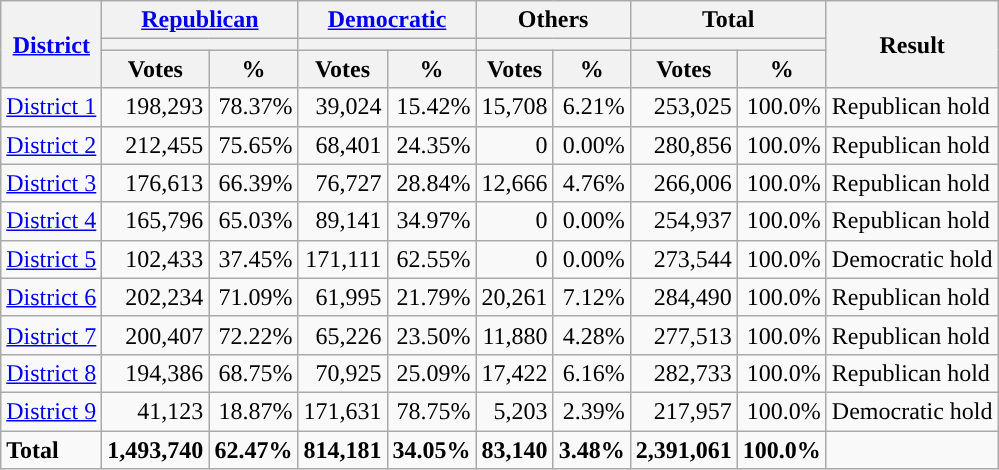<table class="wikitable plainrowheaders sortable" style="font-size:100%; text-align:right;">
<tr>
<th scope=col rowspan=3><a href='#'>District</a></th>
<th scope=col colspan=2><a href='#'>Republican</a></th>
<th scope=col colspan=2><a href='#'>Democratic</a></th>
<th scope=col colspan=2>Others</th>
<th scope=col colspan=2>Total</th>
<th scope=col rowspan=3>Result</th>
</tr>
<tr>
<th scope=col colspan=2 style="background:"></th>
<th scope=col colspan=2 style="background:"></th>
<th scope=col colspan=2></th>
<th scope=col colspan=2></th>
</tr>
<tr>
<th scope=col data-sort-type="number">Votes</th>
<th scope=col data-sort-type="number">%</th>
<th scope=col data-sort-type="number">Votes</th>
<th scope=col data-sort-type="number">%</th>
<th scope=col data-sort-type="number">Votes</th>
<th scope=col data-sort-type="number">%</th>
<th scope=col data-sort-type="number">Votes</th>
<th scope=col data-sort-type="number">%</th>
</tr>
<tr>
<td align=left><a href='#'>District 1</a></td>
<td>198,293</td>
<td>78.37%</td>
<td>39,024</td>
<td>15.42%</td>
<td>15,708</td>
<td>6.21%</td>
<td>253,025</td>
<td>100.0%</td>
<td align=left>Republican hold</td>
</tr>
<tr>
<td align=left><a href='#'>District 2</a></td>
<td>212,455</td>
<td>75.65%</td>
<td>68,401</td>
<td>24.35%</td>
<td>0</td>
<td>0.00%</td>
<td>280,856</td>
<td>100.0%</td>
<td align=left>Republican hold</td>
</tr>
<tr>
<td align=left><a href='#'>District 3</a></td>
<td>176,613</td>
<td>66.39%</td>
<td>76,727</td>
<td>28.84%</td>
<td>12,666</td>
<td>4.76%</td>
<td>266,006</td>
<td>100.0%</td>
<td align=left>Republican hold</td>
</tr>
<tr>
<td align=left><a href='#'>District 4</a></td>
<td>165,796</td>
<td>65.03%</td>
<td>89,141</td>
<td>34.97%</td>
<td>0</td>
<td>0.00%</td>
<td>254,937</td>
<td>100.0%</td>
<td align=left>Republican hold</td>
</tr>
<tr>
<td align=left><a href='#'>District 5</a></td>
<td>102,433</td>
<td>37.45%</td>
<td>171,111</td>
<td>62.55%</td>
<td>0</td>
<td>0.00%</td>
<td>273,544</td>
<td>100.0%</td>
<td align=left>Democratic hold</td>
</tr>
<tr>
<td align=left><a href='#'>District 6</a></td>
<td>202,234</td>
<td>71.09%</td>
<td>61,995</td>
<td>21.79%</td>
<td>20,261</td>
<td>7.12%</td>
<td>284,490</td>
<td>100.0%</td>
<td align=left>Republican hold</td>
</tr>
<tr>
<td align=left><a href='#'>District 7</a></td>
<td>200,407</td>
<td>72.22%</td>
<td>65,226</td>
<td>23.50%</td>
<td>11,880</td>
<td>4.28%</td>
<td>277,513</td>
<td>100.0%</td>
<td align=left>Republican hold</td>
</tr>
<tr>
<td align=left><a href='#'>District 8</a></td>
<td>194,386</td>
<td>68.75%</td>
<td>70,925</td>
<td>25.09%</td>
<td>17,422</td>
<td>6.16%</td>
<td>282,733</td>
<td>100.0%</td>
<td align=left>Republican hold</td>
</tr>
<tr>
<td align=left><a href='#'>District 9</a></td>
<td>41,123</td>
<td>18.87%</td>
<td>171,631</td>
<td>78.75%</td>
<td>5,203</td>
<td>2.39%</td>
<td>217,957</td>
<td>100.0%</td>
<td align=left>Democratic hold</td>
</tr>
<tr class="sortbottom" style="font-weight:bold">
<td align=left>Total</td>
<td>1,493,740</td>
<td>62.47%</td>
<td>814,181</td>
<td>34.05%</td>
<td>83,140</td>
<td>3.48%</td>
<td>2,391,061</td>
<td>100.0%</td>
<td></td>
</tr>
</table>
